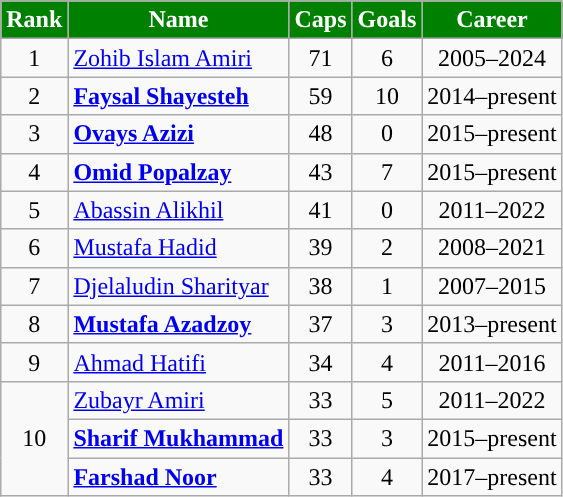<table class="wikitable sortable" style="text-align:center">
<tr>
<th style="background:green; color:#FFF; ">Rank</th>
<th style="background:green; color:#FFF; ">Name</th>
<th style="background:green; color:#FFF; ">Caps</th>
<th style="background:green; color:#FFF; ">Goals</th>
<th style="background:green; color:#FFF; ">Career</th>
</tr>
<tr>
<td>1</td>
<td style="text-align:left"><a href='#'>Zohib Islam Amiri</a></td>
<td>71</td>
<td>6</td>
<td>2005–2024</td>
</tr>
<tr>
<td>2</td>
<td style="text-align:left"><strong><a href='#'>Faysal Shayesteh</a></strong></td>
<td>59</td>
<td>10</td>
<td>2014–present</td>
</tr>
<tr>
<td>3</td>
<td style="text-align:left"><strong><a href='#'>Ovays Azizi</a></strong></td>
<td>48</td>
<td>0</td>
<td>2015–present</td>
</tr>
<tr>
<td>4</td>
<td style="text-align:left"><strong><a href='#'>Omid Popalzay</a></strong></td>
<td>43</td>
<td>7</td>
<td>2015–present</td>
</tr>
<tr>
<td>5</td>
<td style="text-align:left"><a href='#'>Abassin Alikhil</a></td>
<td>41</td>
<td>0</td>
<td>2011–2022</td>
</tr>
<tr>
<td>6</td>
<td style="text-align:left"><a href='#'>Mustafa Hadid</a></td>
<td>39</td>
<td>2</td>
<td>2008–2021</td>
</tr>
<tr>
<td>7</td>
<td style="text-align:left"><a href='#'>Djelaludin Sharityar</a></td>
<td>38</td>
<td>1</td>
<td>2007–2015</td>
</tr>
<tr>
<td>8</td>
<td style="text-align:left"><strong><a href='#'>Mustafa Azadzoy</a></strong></td>
<td>37</td>
<td>3</td>
<td>2013–present</td>
</tr>
<tr>
<td>9</td>
<td style="text-align:left"><a href='#'>Ahmad Hatifi</a></td>
<td>34</td>
<td>4</td>
<td>2011–2016</td>
</tr>
<tr>
<td rowspan="3">10</td>
<td style="text-align:left"><a href='#'>Zubayr Amiri</a></td>
<td>33</td>
<td>5</td>
<td>2011–2022</td>
</tr>
<tr>
<td style="text-align:left"><strong><a href='#'>Sharif Mukhammad</a></strong></td>
<td>33</td>
<td>3</td>
<td>2015–present</td>
</tr>
<tr>
<td style="text-align:left"><strong><a href='#'>Farshad Noor</a></strong></td>
<td>33</td>
<td>4</td>
<td>2017–present</td>
</tr>
</table>
